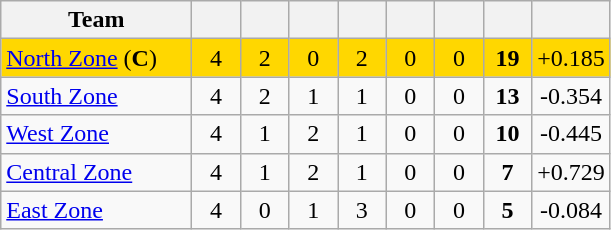<table class="wikitable" style="text-align:center">
<tr>
<th style="width:120px">Team</th>
<th style="width:25px"></th>
<th style="width:25px"></th>
<th style="width:25px"></th>
<th style="width:25px"></th>
<th style="width:25px"></th>
<th style="width:25px"></th>
<th style="width:25px"></th>
<th style="width:40px;"></th>
</tr>
<tr style="background:gold;">
<td style="text-align:left"><a href='#'>North Zone</a> (<strong>C</strong>)</td>
<td>4</td>
<td>2</td>
<td>0</td>
<td>2</td>
<td>0</td>
<td>0</td>
<td><strong>19</strong></td>
<td>+0.185</td>
</tr>
<tr>
<td style="text-align:left"><a href='#'>South Zone</a></td>
<td>4</td>
<td>2</td>
<td>1</td>
<td>1</td>
<td>0</td>
<td>0</td>
<td><strong>13</strong></td>
<td>-0.354</td>
</tr>
<tr>
<td style="text-align:left"><a href='#'>West Zone</a></td>
<td>4</td>
<td>1</td>
<td>2</td>
<td>1</td>
<td>0</td>
<td>0</td>
<td><strong>10</strong></td>
<td>-0.445</td>
</tr>
<tr>
<td style="text-align:left"><a href='#'>Central Zone</a></td>
<td>4</td>
<td>1</td>
<td>2</td>
<td>1</td>
<td>0</td>
<td>0</td>
<td><strong>7</strong></td>
<td>+0.729</td>
</tr>
<tr>
<td style="text-align:left"><a href='#'>East Zone</a></td>
<td>4</td>
<td>0</td>
<td>1</td>
<td>3</td>
<td>0</td>
<td>0</td>
<td><strong>5</strong></td>
<td>-0.084</td>
</tr>
</table>
